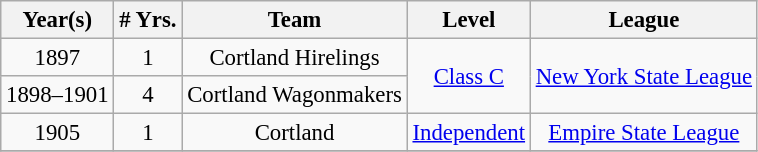<table class="wikitable" style="text-align:center; font-size: 95%;">
<tr>
<th>Year(s)</th>
<th># Yrs.</th>
<th>Team</th>
<th>Level</th>
<th>League</th>
</tr>
<tr>
<td>1897</td>
<td>1</td>
<td>Cortland Hirelings</td>
<td rowspan=2><a href='#'>Class C</a></td>
<td rowspan=2><a href='#'>New York State League</a></td>
</tr>
<tr>
<td>1898–1901</td>
<td>4</td>
<td>Cortland Wagonmakers</td>
</tr>
<tr>
<td>1905</td>
<td>1</td>
<td>Cortland</td>
<td><a href='#'>Independent</a></td>
<td><a href='#'>Empire State League</a></td>
</tr>
<tr>
</tr>
</table>
